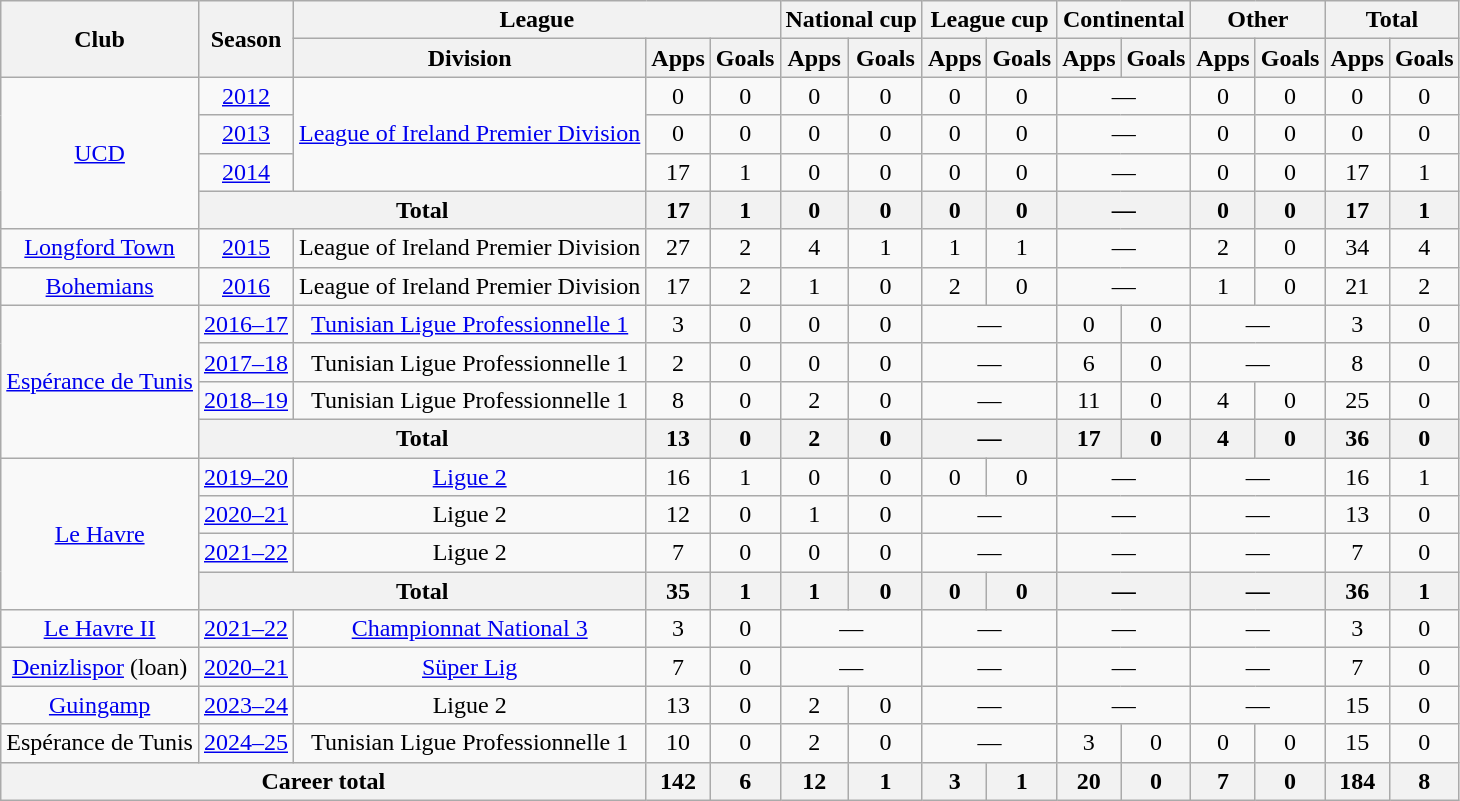<table class="wikitable" style="text-align:center">
<tr>
<th rowspan="2">Club</th>
<th rowspan="2">Season</th>
<th colspan="3">League</th>
<th colspan="2">National cup</th>
<th colspan="2">League cup</th>
<th colspan="2">Continental</th>
<th colspan="2">Other</th>
<th colspan="2">Total</th>
</tr>
<tr>
<th>Division</th>
<th>Apps</th>
<th>Goals</th>
<th>Apps</th>
<th>Goals</th>
<th>Apps</th>
<th>Goals</th>
<th>Apps</th>
<th>Goals</th>
<th>Apps</th>
<th>Goals</th>
<th>Apps</th>
<th>Goals</th>
</tr>
<tr>
<td rowspan="4"><a href='#'>UCD</a></td>
<td><a href='#'>2012</a></td>
<td rowspan="3"><a href='#'>League of Ireland Premier Division</a></td>
<td>0</td>
<td>0</td>
<td>0</td>
<td>0</td>
<td>0</td>
<td>0</td>
<td colspan="2">—</td>
<td>0</td>
<td>0</td>
<td>0</td>
<td>0</td>
</tr>
<tr>
<td><a href='#'>2013</a></td>
<td>0</td>
<td>0</td>
<td>0</td>
<td>0</td>
<td>0</td>
<td>0</td>
<td colspan="2">—</td>
<td>0</td>
<td>0</td>
<td>0</td>
<td>0</td>
</tr>
<tr>
<td><a href='#'>2014</a></td>
<td>17</td>
<td>1</td>
<td>0</td>
<td>0</td>
<td>0</td>
<td>0</td>
<td colspan="2">—</td>
<td>0</td>
<td>0</td>
<td>17</td>
<td>1</td>
</tr>
<tr>
<th colspan="2">Total</th>
<th>17</th>
<th>1</th>
<th>0</th>
<th>0</th>
<th>0</th>
<th>0</th>
<th colspan="2">—</th>
<th>0</th>
<th>0</th>
<th>17</th>
<th>1</th>
</tr>
<tr>
<td><a href='#'>Longford Town</a></td>
<td><a href='#'>2015</a></td>
<td>League of Ireland Premier Division</td>
<td>27</td>
<td>2</td>
<td>4</td>
<td>1</td>
<td>1</td>
<td>1</td>
<td colspan="2">—</td>
<td>2</td>
<td>0</td>
<td>34</td>
<td>4</td>
</tr>
<tr>
<td><a href='#'>Bohemians</a></td>
<td><a href='#'>2016</a></td>
<td>League of Ireland Premier Division</td>
<td>17</td>
<td>2</td>
<td>1</td>
<td>0</td>
<td>2</td>
<td>0</td>
<td colspan="2">—</td>
<td>1</td>
<td>0</td>
<td>21</td>
<td>2</td>
</tr>
<tr>
<td rowspan="4"><a href='#'>Espérance de Tunis</a></td>
<td><a href='#'>2016–17</a></td>
<td><a href='#'>Tunisian Ligue Professionnelle 1</a></td>
<td>3</td>
<td>0</td>
<td>0</td>
<td>0</td>
<td colspan="2">—</td>
<td>0</td>
<td>0</td>
<td colspan="2">—</td>
<td>3</td>
<td>0</td>
</tr>
<tr>
<td><a href='#'>2017–18</a></td>
<td>Tunisian Ligue Professionnelle 1</td>
<td>2</td>
<td>0</td>
<td>0</td>
<td>0</td>
<td colspan="2">—</td>
<td>6</td>
<td>0</td>
<td colspan="2">—</td>
<td>8</td>
<td>0</td>
</tr>
<tr>
<td><a href='#'>2018–19</a></td>
<td>Tunisian Ligue Professionnelle 1</td>
<td>8</td>
<td>0</td>
<td>2</td>
<td>0</td>
<td colspan="2">—</td>
<td>11</td>
<td>0</td>
<td>4</td>
<td>0</td>
<td>25</td>
<td>0</td>
</tr>
<tr>
<th colspan="2">Total</th>
<th>13</th>
<th>0</th>
<th>2</th>
<th>0</th>
<th colspan="2">—</th>
<th>17</th>
<th>0</th>
<th>4</th>
<th>0</th>
<th>36</th>
<th>0</th>
</tr>
<tr>
<td rowspan="4"><a href='#'>Le Havre</a></td>
<td><a href='#'>2019–20</a></td>
<td><a href='#'>Ligue 2</a></td>
<td>16</td>
<td>1</td>
<td>0</td>
<td>0</td>
<td>0</td>
<td>0</td>
<td colspan="2">—</td>
<td colspan="2">—</td>
<td>16</td>
<td>1</td>
</tr>
<tr>
<td><a href='#'>2020–21</a></td>
<td>Ligue 2</td>
<td>12</td>
<td>0</td>
<td>1</td>
<td>0</td>
<td colspan="2">—</td>
<td colspan="2">—</td>
<td colspan="2">—</td>
<td>13</td>
<td>0</td>
</tr>
<tr>
<td><a href='#'>2021–22</a></td>
<td>Ligue 2</td>
<td>7</td>
<td>0</td>
<td>0</td>
<td>0</td>
<td colspan="2">—</td>
<td colspan="2">—</td>
<td colspan="2">—</td>
<td>7</td>
<td>0</td>
</tr>
<tr>
<th colspan="2">Total</th>
<th>35</th>
<th>1</th>
<th>1</th>
<th>0</th>
<th>0</th>
<th>0</th>
<th colspan="2">—</th>
<th colspan="2">—</th>
<th>36</th>
<th>1</th>
</tr>
<tr>
<td><a href='#'>Le Havre II</a></td>
<td><a href='#'>2021–22</a></td>
<td><a href='#'>Championnat National 3</a></td>
<td>3</td>
<td>0</td>
<td colspan="2">—</td>
<td colspan="2">—</td>
<td colspan="2">—</td>
<td colspan="2">—</td>
<td>3</td>
<td>0</td>
</tr>
<tr>
<td><a href='#'>Denizlispor</a> (loan)</td>
<td><a href='#'>2020–21</a></td>
<td><a href='#'>Süper Lig</a></td>
<td>7</td>
<td>0</td>
<td colspan="2">—</td>
<td colspan="2">—</td>
<td colspan="2">—</td>
<td colspan="2">—</td>
<td>7</td>
<td>0</td>
</tr>
<tr>
<td><a href='#'>Guingamp</a></td>
<td><a href='#'>2023–24</a></td>
<td>Ligue 2</td>
<td>13</td>
<td>0</td>
<td>2</td>
<td>0</td>
<td colspan="2">—</td>
<td colspan="2">—</td>
<td colspan="2">—</td>
<td>15</td>
<td>0</td>
</tr>
<tr>
<td>Espérance de Tunis</td>
<td><a href='#'>2024–25</a></td>
<td>Tunisian Ligue Professionnelle 1</td>
<td>10</td>
<td>0</td>
<td>2</td>
<td>0</td>
<td colspan="2">—</td>
<td>3</td>
<td>0</td>
<td>0</td>
<td>0</td>
<td>15</td>
<td>0</td>
</tr>
<tr>
<th colspan="3">Career total</th>
<th>142</th>
<th>6</th>
<th>12</th>
<th>1</th>
<th>3</th>
<th>1</th>
<th>20</th>
<th>0</th>
<th>7</th>
<th>0</th>
<th>184</th>
<th>8</th>
</tr>
</table>
